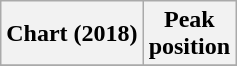<table class="wikitable sortable plainrowheaders" style="text-align:center">
<tr>
<th scope="col">Chart (2018)</th>
<th scope="col">Peak<br> position</th>
</tr>
<tr>
</tr>
</table>
